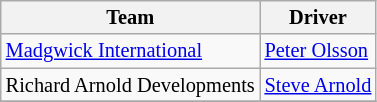<table class="wikitable" style="font-size:85%">
<tr>
<th>Team</th>
<th>Driver</th>
</tr>
<tr>
<td> <a href='#'>Madgwick International</a></td>
<td> <a href='#'>Peter Olsson</a></td>
</tr>
<tr>
<td> Richard Arnold Developments</td>
<td> <a href='#'>Steve Arnold</a></td>
</tr>
<tr>
</tr>
</table>
